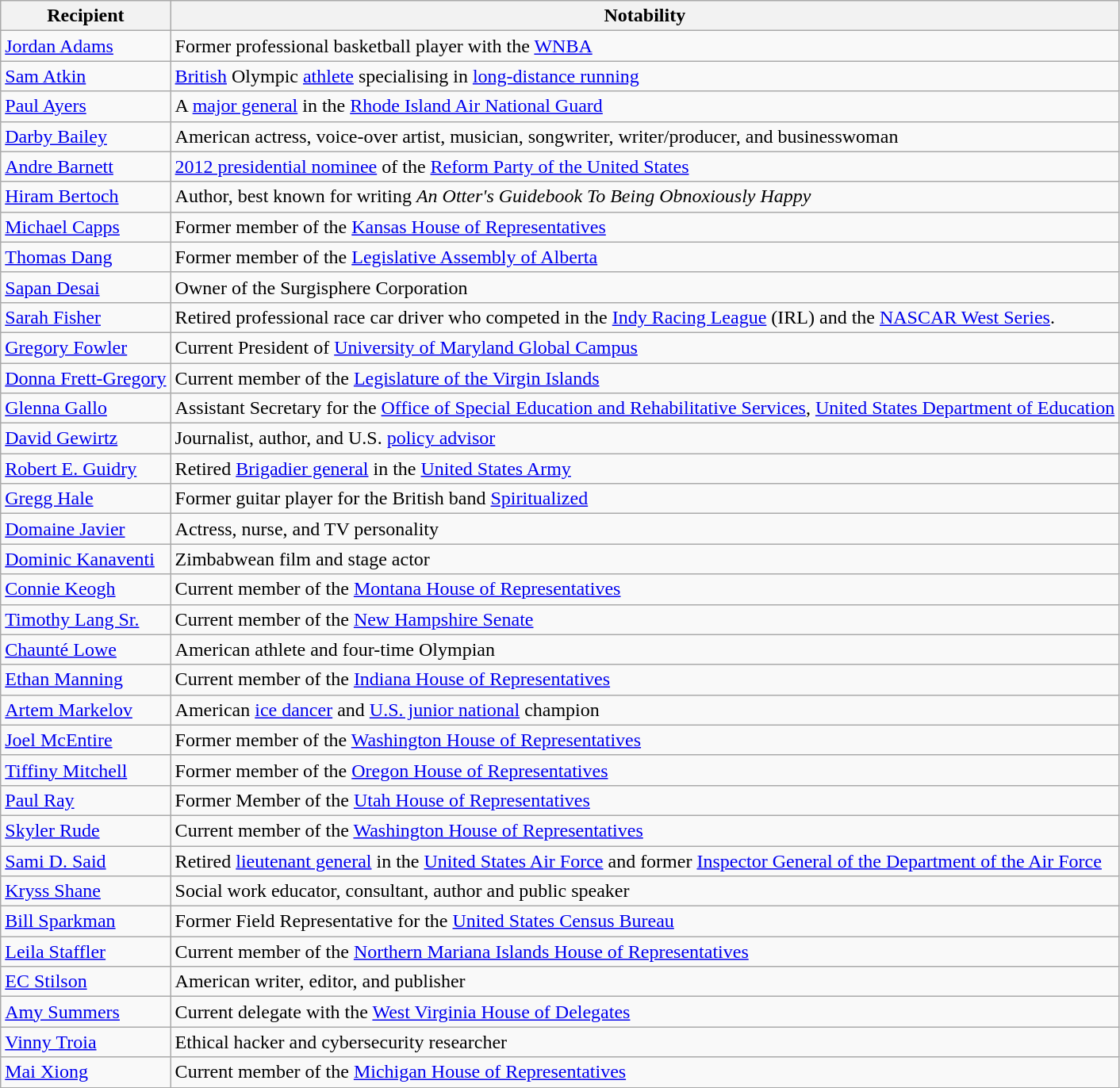<table class="wikitable">
<tr>
<th>Recipient</th>
<th>Notability</th>
</tr>
<tr>
<td><a href='#'>Jordan Adams</a></td>
<td>Former professional basketball player with the <a href='#'>WNBA</a></td>
</tr>
<tr>
<td><a href='#'>Sam Atkin</a></td>
<td><a href='#'>British</a> Olympic <a href='#'>athlete</a> specialising in <a href='#'>long-distance running</a></td>
</tr>
<tr>
<td><a href='#'>Paul Ayers</a></td>
<td>A <a href='#'>major general</a> in the <a href='#'>Rhode Island Air National Guard</a></td>
</tr>
<tr>
<td><a href='#'>Darby Bailey</a></td>
<td>American actress, voice-over artist, musician, songwriter, writer/producer, and businesswoman</td>
</tr>
<tr>
<td><a href='#'>Andre Barnett</a></td>
<td><a href='#'>2012 presidential nominee</a> of the <a href='#'>Reform Party of the United States</a></td>
</tr>
<tr>
<td><a href='#'>Hiram Bertoch</a></td>
<td>Author, best known for writing <em>An Otter's Guidebook To Being Obnoxiously Happy</em></td>
</tr>
<tr>
<td><a href='#'>Michael Capps</a></td>
<td>Former member of the <a href='#'>Kansas House of Representatives</a></td>
</tr>
<tr>
<td><a href='#'>Thomas Dang</a></td>
<td>Former member of the <a href='#'>Legislative Assembly of Alberta</a></td>
</tr>
<tr>
<td><a href='#'>Sapan Desai</a></td>
<td>Owner of the Surgisphere Corporation</td>
</tr>
<tr>
<td><a href='#'>Sarah Fisher</a></td>
<td>Retired professional race car driver who competed in the <a href='#'>Indy Racing League</a> (IRL) and the <a href='#'>NASCAR West Series</a>.</td>
</tr>
<tr>
<td><a href='#'>Gregory Fowler</a></td>
<td>Current President of <a href='#'>University of Maryland Global Campus</a></td>
</tr>
<tr>
<td><a href='#'>Donna Frett-Gregory</a></td>
<td>Current member of the <a href='#'>Legislature of the Virgin Islands</a></td>
</tr>
<tr>
<td><a href='#'>Glenna Gallo</a></td>
<td>Assistant Secretary for the <a href='#'>Office of Special Education and Rehabilitative Services</a>, <a href='#'>United States Department of Education</a></td>
</tr>
<tr>
<td><a href='#'>David Gewirtz</a></td>
<td>Journalist, author, and U.S. <a href='#'>policy advisor</a></td>
</tr>
<tr>
<td><a href='#'>Robert E. Guidry</a></td>
<td>Retired <a href='#'>Brigadier general</a> in the <a href='#'>United States Army</a></td>
</tr>
<tr>
<td><a href='#'>Gregg Hale</a></td>
<td>Former guitar player for the British band <a href='#'>Spiritualized</a></td>
</tr>
<tr>
<td><a href='#'>Domaine Javier</a></td>
<td>Actress, nurse, and TV personality</td>
</tr>
<tr>
<td><a href='#'>Dominic Kanaventi</a></td>
<td>Zimbabwean film and stage actor</td>
</tr>
<tr>
<td><a href='#'>Connie Keogh</a></td>
<td>Current member of the <a href='#'>Montana House of Representatives</a></td>
</tr>
<tr>
<td><a href='#'>Timothy Lang Sr.</a></td>
<td>Current member of the <a href='#'>New Hampshire Senate</a></td>
</tr>
<tr>
<td><a href='#'>Chaunté Lowe</a></td>
<td>American athlete and four-time Olympian</td>
</tr>
<tr>
<td><a href='#'>Ethan Manning</a></td>
<td>Current member of the <a href='#'>Indiana House of Representatives</a></td>
</tr>
<tr>
<td><a href='#'>Artem Markelov</a></td>
<td>American <a href='#'>ice dancer</a> and <a href='#'>U.S. junior national</a> champion</td>
</tr>
<tr>
<td><a href='#'>Joel McEntire</a></td>
<td>Former member of the <a href='#'>Washington House of Representatives</a></td>
</tr>
<tr>
<td><a href='#'>Tiffiny Mitchell</a></td>
<td>Former member of the <a href='#'>Oregon House of Representatives</a></td>
</tr>
<tr>
<td><a href='#'>Paul Ray</a></td>
<td>Former Member of the <a href='#'>Utah House of Representatives</a></td>
</tr>
<tr>
<td><a href='#'>Skyler Rude</a></td>
<td>Current member of the <a href='#'>Washington House of Representatives</a></td>
</tr>
<tr>
<td><a href='#'>Sami D. Said</a></td>
<td>Retired <a href='#'>lieutenant general</a> in the <a href='#'>United States Air Force</a> and former <a href='#'>Inspector General of the Department of the Air Force</a></td>
</tr>
<tr>
<td><a href='#'>Kryss Shane</a></td>
<td>Social work educator, consultant, author and public speaker</td>
</tr>
<tr>
<td><a href='#'>Bill Sparkman</a></td>
<td>Former Field Representative for the <a href='#'>United States Census Bureau</a></td>
</tr>
<tr>
<td><a href='#'>Leila Staffler</a></td>
<td>Current member of the <a href='#'>Northern Mariana Islands House of Representatives</a></td>
</tr>
<tr>
<td><a href='#'>EC Stilson</a></td>
<td>American writer, editor, and publisher</td>
</tr>
<tr>
<td><a href='#'>Amy Summers</a></td>
<td>Current delegate with the <a href='#'>West Virginia House of Delegates</a></td>
</tr>
<tr>
<td><a href='#'>Vinny Troia</a></td>
<td>Ethical hacker and cybersecurity researcher</td>
</tr>
<tr>
<td><a href='#'>Mai Xiong</a></td>
<td>Current member of the <a href='#'>Michigan House of Representatives</a></td>
</tr>
</table>
